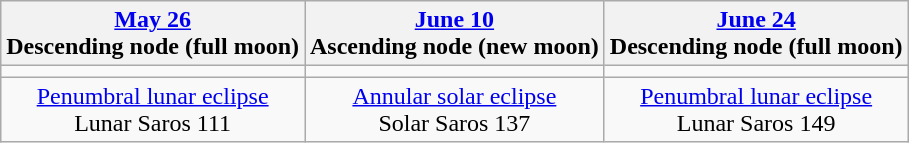<table class="wikitable">
<tr>
<th><a href='#'>May 26</a><br>Descending node (full moon)<br></th>
<th><a href='#'>June 10</a><br>Ascending node (new moon)<br></th>
<th><a href='#'>June 24</a><br>Descending node (full moon)<br></th>
</tr>
<tr>
<td></td>
<td></td>
<td></td>
</tr>
<tr align=center>
<td><a href='#'>Penumbral lunar eclipse</a><br>Lunar Saros 111</td>
<td><a href='#'>Annular solar eclipse</a><br>Solar Saros 137</td>
<td><a href='#'>Penumbral lunar eclipse</a><br>Lunar Saros 149</td>
</tr>
</table>
